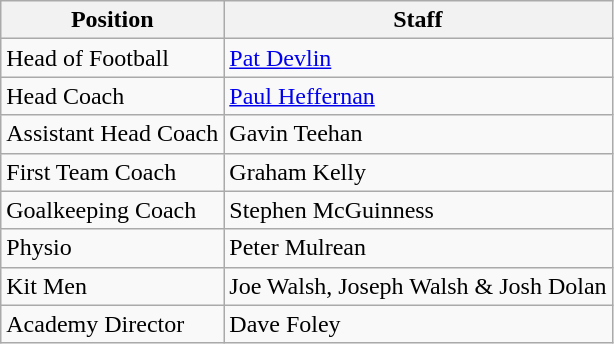<table class=wikitable>
<tr>
<th style=>Position</th>
<th style=>Staff</th>
</tr>
<tr>
<td>Head of Football</td>
<td><a href='#'>Pat Devlin</a></td>
</tr>
<tr>
<td>Head Coach</td>
<td><a href='#'>Paul Heffernan</a></td>
</tr>
<tr>
<td>Assistant Head Coach</td>
<td>Gavin Teehan</td>
</tr>
<tr>
<td>First Team Coach</td>
<td>Graham Kelly</td>
</tr>
<tr>
<td>Goalkeeping Coach</td>
<td>Stephen McGuinness</td>
</tr>
<tr>
<td>Physio</td>
<td>Peter Mulrean</td>
</tr>
<tr>
<td>Kit Men</td>
<td>Joe Walsh, Joseph Walsh & Josh Dolan</td>
</tr>
<tr>
<td>Academy Director</td>
<td>Dave Foley</td>
</tr>
</table>
